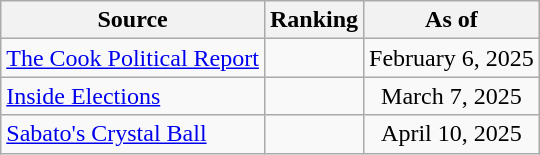<table class="wikitable" style="text-align:center">
<tr>
<th>Source</th>
<th>Ranking</th>
<th>As of</th>
</tr>
<tr>
<td align=left><a href='#'>The Cook Political Report</a></td>
<td></td>
<td>February 6, 2025</td>
</tr>
<tr>
<td align=left><a href='#'>Inside Elections</a></td>
<td></td>
<td>March 7, 2025</td>
</tr>
<tr>
<td align=left><a href='#'>Sabato's Crystal Ball</a></td>
<td></td>
<td>April 10, 2025</td>
</tr>
</table>
